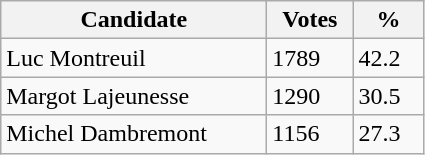<table class="wikitable">
<tr>
<th style="width: 170px">Candidate</th>
<th style="width: 50px">Votes</th>
<th style="width: 40px">%</th>
</tr>
<tr>
<td>Luc Montreuil</td>
<td>1789</td>
<td>42.2</td>
</tr>
<tr>
<td>Margot Lajeunesse</td>
<td>1290</td>
<td>30.5</td>
</tr>
<tr>
<td>Michel Dambremont</td>
<td>1156</td>
<td>27.3</td>
</tr>
</table>
